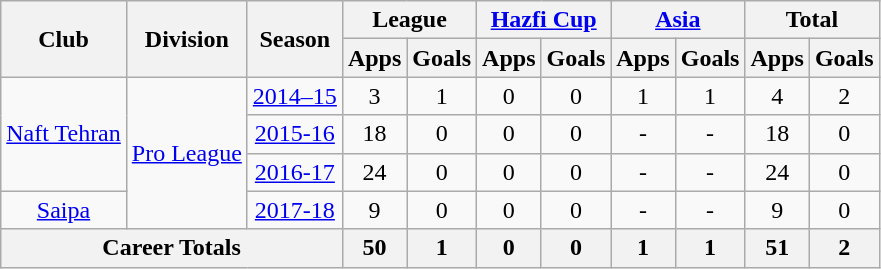<table class="wikitable" style="text-align: center;">
<tr>
<th rowspan="2">Club</th>
<th rowspan="2">Division</th>
<th rowspan="2">Season</th>
<th colspan="2">League</th>
<th colspan="2"><a href='#'>Hazfi Cup</a></th>
<th colspan="2"><a href='#'>Asia</a></th>
<th colspan="2">Total</th>
</tr>
<tr>
<th>Apps</th>
<th>Goals</th>
<th>Apps</th>
<th>Goals</th>
<th>Apps</th>
<th>Goals</th>
<th>Apps</th>
<th>Goals</th>
</tr>
<tr>
<td rowspan="3"><a href='#'>Naft Tehran</a></td>
<td rowspan="4"><a href='#'>Pro League</a></td>
<td><a href='#'>2014–15</a></td>
<td>3</td>
<td>1</td>
<td>0</td>
<td>0</td>
<td>1</td>
<td>1</td>
<td>4</td>
<td>2</td>
</tr>
<tr>
<td><a href='#'>2015-16</a></td>
<td>18</td>
<td>0</td>
<td>0</td>
<td>0</td>
<td>-</td>
<td>-</td>
<td>18</td>
<td>0</td>
</tr>
<tr>
<td><a href='#'>2016-17</a></td>
<td>24</td>
<td>0</td>
<td>0</td>
<td>0</td>
<td>-</td>
<td>-</td>
<td>24</td>
<td>0</td>
</tr>
<tr>
<td><a href='#'>Saipa</a></td>
<td><a href='#'>2017-18</a></td>
<td>9</td>
<td>0</td>
<td>0</td>
<td>0</td>
<td>-</td>
<td>-</td>
<td>9</td>
<td>0</td>
</tr>
<tr>
<th colspan="3">Career Totals</th>
<th>50</th>
<th>1</th>
<th>0</th>
<th>0</th>
<th>1</th>
<th>1</th>
<th>51</th>
<th>2</th>
</tr>
</table>
